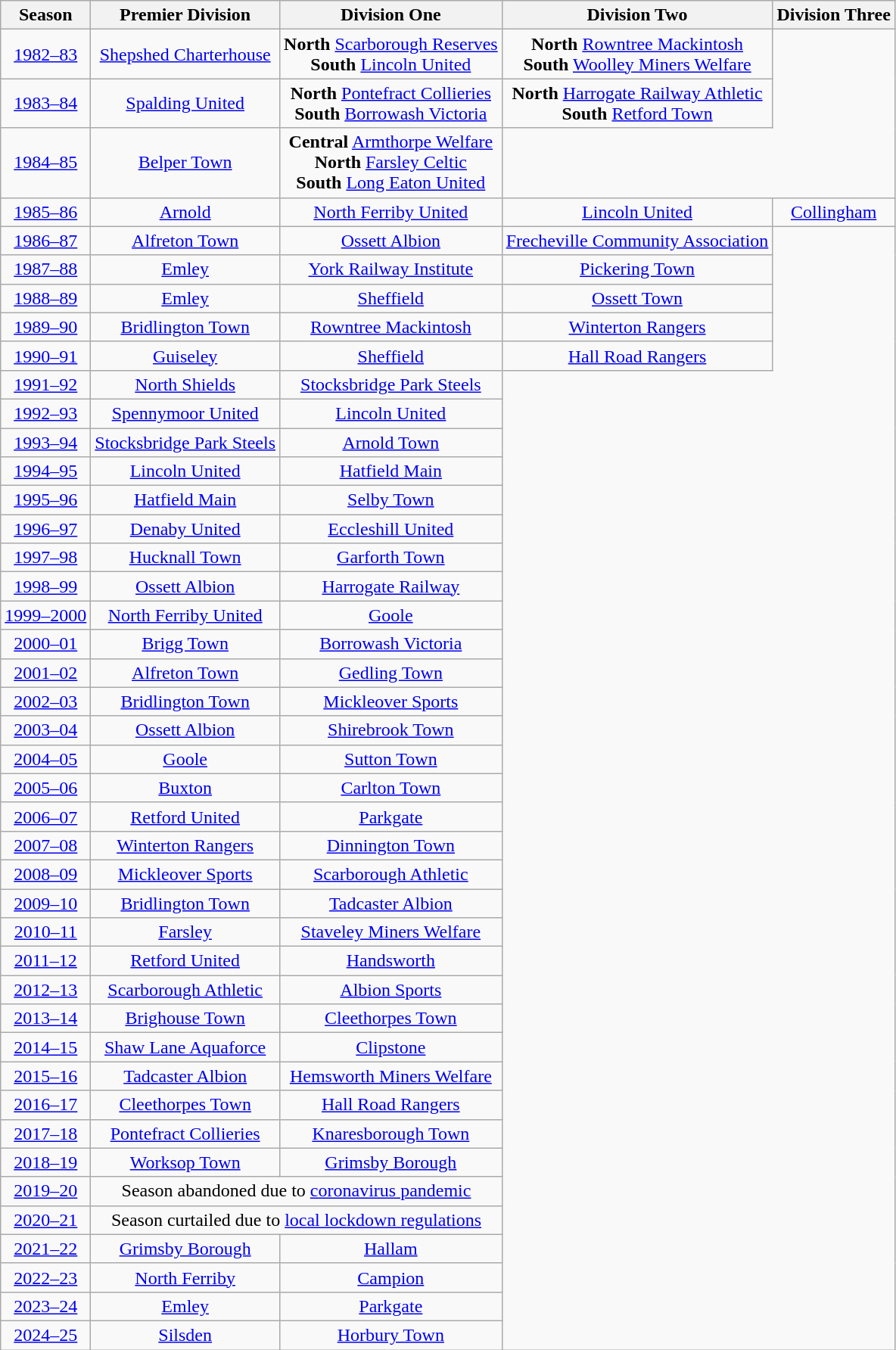<table class="wikitable" style="text-align: center">
<tr>
<th>Season</th>
<th>Premier Division</th>
<th>Division One</th>
<th>Division Two</th>
<th>Division Three</th>
</tr>
<tr>
<td align=centre><a href='#'>1982–83</a></td>
<td><a href='#'>Shepshed Charterhouse</a></td>
<td><strong>North </strong> <a href='#'>Scarborough Reserves</a><br><strong>South</strong> <a href='#'>Lincoln United</a></td>
<td><strong>North</strong> <a href='#'>Rowntree Mackintosh</a><br><strong>South</strong> <a href='#'>Woolley Miners Welfare</a></td>
</tr>
<tr>
<td align=centre><a href='#'>1983–84</a></td>
<td><a href='#'>Spalding United</a></td>
<td><strong>North</strong> <a href='#'>Pontefract Collieries</a><br><strong>South</strong> <a href='#'>Borrowash Victoria</a></td>
<td><strong>North</strong> <a href='#'>Harrogate Railway Athletic</a><br><strong>South</strong> <a href='#'>Retford Town</a></td>
</tr>
<tr>
<td align=centre><a href='#'>1984–85</a></td>
<td><a href='#'>Belper Town</a></td>
<td><strong>Central</strong> <a href='#'>Armthorpe Welfare</a><br><strong>North</strong> <a href='#'>Farsley Celtic</a><br><strong>South</strong> <a href='#'>Long Eaton United</a></td>
</tr>
<tr>
<td align=centre><a href='#'>1985–86</a></td>
<td><a href='#'>Arnold</a></td>
<td><a href='#'>North Ferriby United</a></td>
<td><a href='#'>Lincoln United</a></td>
<td><a href='#'>Collingham</a></td>
</tr>
<tr>
<td align=centre><a href='#'>1986–87</a></td>
<td><a href='#'>Alfreton Town</a></td>
<td><a href='#'>Ossett Albion</a></td>
<td><a href='#'>Frecheville Community Association</a></td>
</tr>
<tr>
<td align=centre><a href='#'>1987–88</a></td>
<td><a href='#'>Emley</a></td>
<td><a href='#'>York Railway Institute</a></td>
<td><a href='#'>Pickering Town</a></td>
</tr>
<tr>
<td align=centre><a href='#'>1988–89</a></td>
<td><a href='#'>Emley</a></td>
<td><a href='#'>Sheffield</a></td>
<td><a href='#'>Ossett Town</a></td>
</tr>
<tr>
<td align=centre><a href='#'>1989–90</a></td>
<td><a href='#'>Bridlington Town</a></td>
<td><a href='#'>Rowntree Mackintosh</a></td>
<td><a href='#'>Winterton Rangers</a></td>
</tr>
<tr>
<td align=centre><a href='#'>1990–91</a></td>
<td><a href='#'>Guiseley</a></td>
<td><a href='#'>Sheffield</a></td>
<td><a href='#'>Hall Road Rangers</a></td>
</tr>
<tr>
<td align=centre><a href='#'>1991–92</a></td>
<td><a href='#'>North Shields</a></td>
<td><a href='#'>Stocksbridge Park Steels</a></td>
</tr>
<tr>
<td align=centre><a href='#'>1992–93</a></td>
<td><a href='#'>Spennymoor United</a></td>
<td><a href='#'>Lincoln United</a></td>
</tr>
<tr>
<td align=centre><a href='#'>1993–94</a></td>
<td><a href='#'>Stocksbridge Park Steels</a></td>
<td><a href='#'>Arnold Town</a></td>
</tr>
<tr>
<td align=centre><a href='#'>1994–95</a></td>
<td><a href='#'>Lincoln United</a></td>
<td><a href='#'>Hatfield Main</a></td>
</tr>
<tr>
<td align=centre><a href='#'>1995–96</a></td>
<td><a href='#'>Hatfield Main</a></td>
<td><a href='#'>Selby Town</a></td>
</tr>
<tr>
<td align=centre><a href='#'>1996–97</a></td>
<td><a href='#'>Denaby United</a></td>
<td><a href='#'>Eccleshill United</a></td>
</tr>
<tr>
<td align=centre><a href='#'>1997–98</a></td>
<td><a href='#'>Hucknall Town</a></td>
<td><a href='#'>Garforth Town</a></td>
</tr>
<tr>
<td align=centre><a href='#'>1998–99</a></td>
<td><a href='#'>Ossett Albion</a></td>
<td><a href='#'>Harrogate Railway</a></td>
</tr>
<tr>
<td align=centre><a href='#'>1999–2000</a></td>
<td><a href='#'>North Ferriby United</a></td>
<td><a href='#'>Goole</a></td>
</tr>
<tr>
<td align=centre><a href='#'>2000–01</a></td>
<td><a href='#'>Brigg Town</a></td>
<td><a href='#'>Borrowash Victoria</a></td>
</tr>
<tr>
<td align=centre><a href='#'>2001–02</a></td>
<td><a href='#'>Alfreton Town</a></td>
<td><a href='#'>Gedling Town</a></td>
</tr>
<tr>
<td align=centre><a href='#'>2002–03</a></td>
<td><a href='#'>Bridlington Town</a></td>
<td><a href='#'>Mickleover Sports</a></td>
</tr>
<tr>
<td align=centre><a href='#'>2003–04</a></td>
<td><a href='#'>Ossett Albion</a></td>
<td><a href='#'>Shirebrook Town</a></td>
</tr>
<tr>
<td align=centre><a href='#'>2004–05</a></td>
<td><a href='#'>Goole</a></td>
<td><a href='#'>Sutton Town</a></td>
</tr>
<tr>
<td align=centre><a href='#'>2005–06</a></td>
<td><a href='#'>Buxton</a></td>
<td><a href='#'>Carlton Town</a></td>
</tr>
<tr>
<td align=centre><a href='#'>2006–07</a></td>
<td><a href='#'>Retford United</a></td>
<td><a href='#'>Parkgate</a></td>
</tr>
<tr>
<td align=centre><a href='#'>2007–08</a></td>
<td><a href='#'>Winterton Rangers</a></td>
<td><a href='#'>Dinnington Town</a></td>
</tr>
<tr>
<td align=centre><a href='#'>2008–09</a></td>
<td><a href='#'>Mickleover Sports</a></td>
<td><a href='#'>Scarborough Athletic</a></td>
</tr>
<tr>
<td align=centre><a href='#'>2009–10</a></td>
<td><a href='#'>Bridlington Town</a></td>
<td><a href='#'>Tadcaster Albion</a></td>
</tr>
<tr>
<td align=centre><a href='#'>2010–11</a></td>
<td><a href='#'>Farsley</a></td>
<td><a href='#'>Staveley Miners Welfare</a></td>
</tr>
<tr>
<td align=centre><a href='#'>2011–12</a></td>
<td><a href='#'>Retford United</a></td>
<td><a href='#'>Handsworth</a></td>
</tr>
<tr>
<td align=centre><a href='#'>2012–13</a></td>
<td><a href='#'>Scarborough Athletic</a></td>
<td><a href='#'>Albion Sports</a></td>
</tr>
<tr>
<td align=centre><a href='#'>2013–14</a></td>
<td><a href='#'>Brighouse Town</a></td>
<td><a href='#'>Cleethorpes Town</a></td>
</tr>
<tr>
<td align=centre><a href='#'>2014–15</a></td>
<td><a href='#'>Shaw Lane Aquaforce</a></td>
<td><a href='#'>Clipstone</a></td>
</tr>
<tr>
<td align=centre><a href='#'>2015–16</a></td>
<td><a href='#'>Tadcaster Albion</a></td>
<td><a href='#'>Hemsworth Miners Welfare</a></td>
</tr>
<tr>
<td align=centre><a href='#'>2016–17</a></td>
<td><a href='#'>Cleethorpes Town</a></td>
<td><a href='#'>Hall Road Rangers</a></td>
</tr>
<tr>
<td align=centre><a href='#'>2017–18</a></td>
<td><a href='#'>Pontefract Collieries</a></td>
<td><a href='#'>Knaresborough Town</a></td>
</tr>
<tr>
<td align=centre><a href='#'>2018–19</a></td>
<td><a href='#'>Worksop Town</a></td>
<td><a href='#'>Grimsby Borough</a></td>
</tr>
<tr>
<td align=centre><a href='#'>2019–20</a></td>
<td colspan=2>Season abandoned due to <a href='#'>coronavirus pandemic</a></td>
</tr>
<tr>
<td align=centre><a href='#'>2020–21</a></td>
<td colspan=2>Season curtailed due to <a href='#'>local lockdown regulations</a></td>
</tr>
<tr>
<td align=centre><a href='#'>2021–22</a></td>
<td><a href='#'>Grimsby Borough</a></td>
<td><a href='#'>Hallam</a></td>
</tr>
<tr>
<td align=centre><a href='#'>2022–23</a></td>
<td><a href='#'>North Ferriby</a></td>
<td><a href='#'>Campion</a></td>
</tr>
<tr>
<td align=centre><a href='#'>2023–24</a></td>
<td><a href='#'>Emley</a></td>
<td><a href='#'>Parkgate</a></td>
</tr>
<tr>
<td align=centre><a href='#'>2024–25</a></td>
<td><a href='#'>Silsden</a></td>
<td><a href='#'>Horbury Town</a></td>
</tr>
</table>
